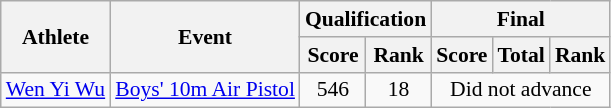<table class="wikitable" style="font-size:90%">
<tr>
<th rowspan="2">Athlete</th>
<th rowspan="2">Event</th>
<th colspan="2">Qualification</th>
<th colspan="3">Final</th>
</tr>
<tr>
<th>Score</th>
<th>Rank</th>
<th>Score</th>
<th>Total</th>
<th>Rank</th>
</tr>
<tr>
<td><a href='#'>Wen Yi Wu</a></td>
<td><a href='#'>Boys' 10m Air Pistol</a></td>
<td align=center>546</td>
<td align=center>18</td>
<td colspan=3 align=center>Did not advance</td>
</tr>
</table>
